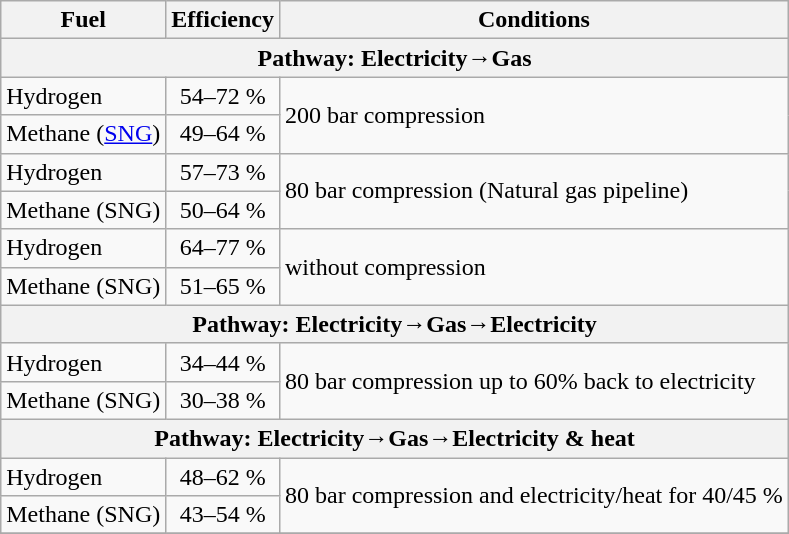<table class="wikitable">
<tr>
<th>Fuel</th>
<th>Efficiency</th>
<th>Conditions</th>
</tr>
<tr>
<th colspan=3>Pathway: Electricity→Gas</th>
</tr>
<tr>
<td>Hydrogen</td>
<td align=center>54–72 %</td>
<td rowspan="2">200 bar compression</td>
</tr>
<tr>
<td>Methane (<a href='#'>SNG</a>)</td>
<td align=center>49–64 %</td>
</tr>
<tr>
<td>Hydrogen</td>
<td align=center>57–73 %</td>
<td rowspan="2">80 bar compression (Natural gas pipeline)</td>
</tr>
<tr>
<td>Methane (SNG)</td>
<td align=center>50–64 %</td>
</tr>
<tr>
<td>Hydrogen</td>
<td align=center>64–77 %</td>
<td rowspan="2">without compression</td>
</tr>
<tr>
<td>Methane (SNG)</td>
<td align=center>51–65 %</td>
</tr>
<tr>
<th colspan=3>Pathway: Electricity→Gas→Electricity</th>
</tr>
<tr>
<td>Hydrogen</td>
<td align=center>34–44 %</td>
<td rowspan="2">80 bar compression up to 60% back to electricity</td>
</tr>
<tr>
<td>Methane (SNG)</td>
<td align=center>30–38 %</td>
</tr>
<tr>
<th colspan=3>Pathway: Electricity→Gas→Electricity & heat </th>
</tr>
<tr>
<td>Hydrogen</td>
<td align=center>48–62 %</td>
<td rowspan="2">80 bar compression and electricity/heat for 40/45 %</td>
</tr>
<tr>
<td>Methane (SNG)</td>
<td align=center>43–54 %</td>
</tr>
<tr>
</tr>
</table>
